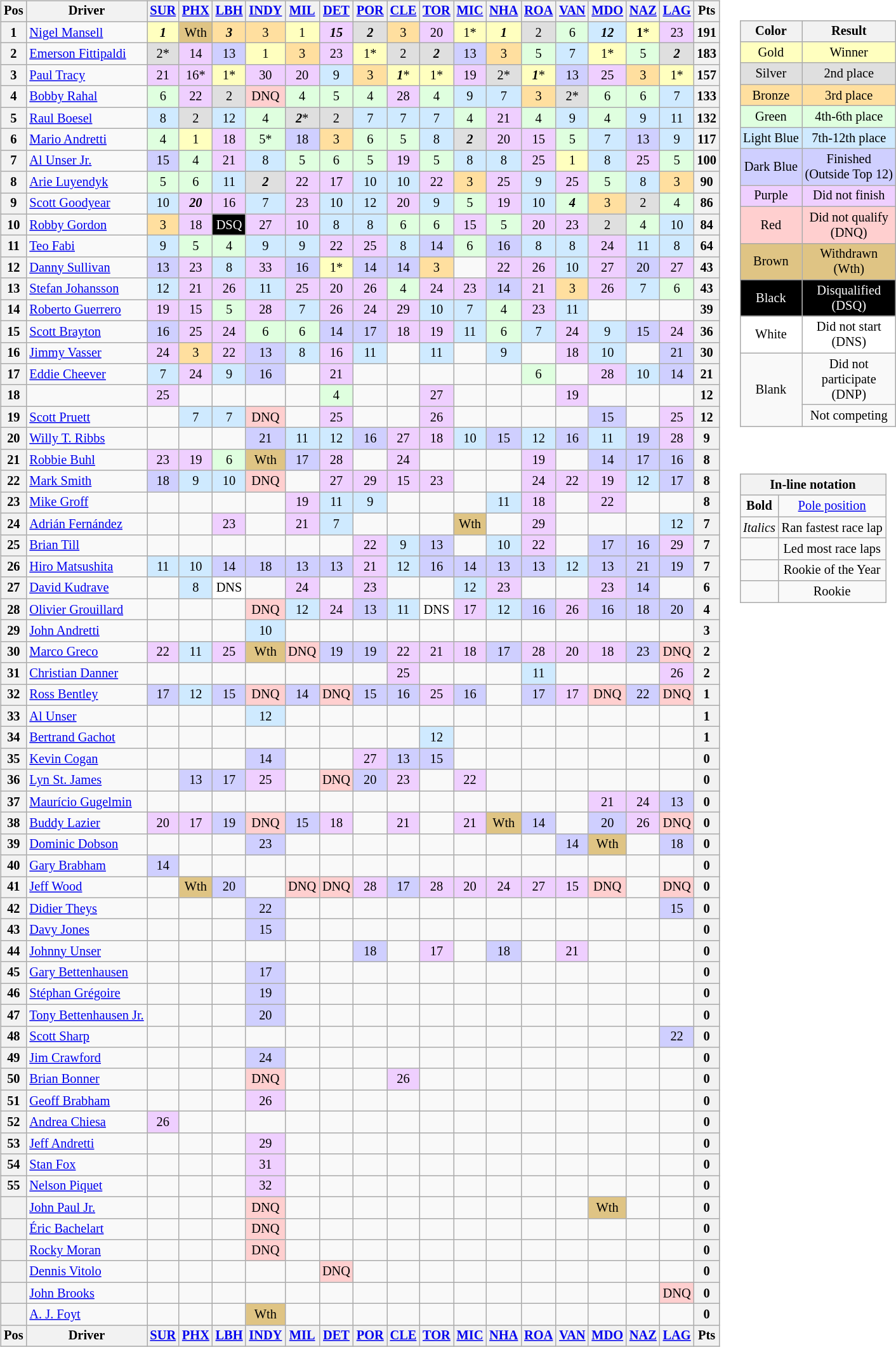<table>
<tr>
<td><br><table class="wikitable" style="font-size: 85%;; text-align:center;">
<tr valign="top">
<th valign="middle">Pos</th>
<th valign="middle">Driver</th>
<th width="27"><a href='#'>SUR</a> </th>
<th width="27"><a href='#'>PHX</a> </th>
<th width="27"><a href='#'>LBH</a> </th>
<th width="27"><a href='#'>INDY</a> </th>
<th width="27"><a href='#'>MIL</a> </th>
<th width="27"><a href='#'>DET</a> </th>
<th width="27"><a href='#'>POR</a> </th>
<th width="27"><a href='#'>CLE</a> </th>
<th width="27"><a href='#'>TOR</a> </th>
<th width="27"><a href='#'>MIC</a> </th>
<th width="27"><a href='#'>NHA</a> </th>
<th width="27"><a href='#'>ROA</a> </th>
<th width="27"><a href='#'>VAN</a> </th>
<th width="27"><a href='#'>MDO</a> </th>
<th width="27"><a href='#'>NAZ</a> </th>
<th width="27"><a href='#'>LAG</a> </th>
<th valign="middle">Pts</th>
</tr>
<tr>
<th>1</th>
<td style="text-align:left"> <a href='#'>Nigel Mansell</a> </td>
<td style="background:#ffffbf;"><strong><em>1</em></strong></td>
<td style="background:#DFC484;">Wth</td>
<td style="background:#ffdf9f;"><strong><em>3</em></strong></td>
<td style="background:#ffdf9f;">3</td>
<td style="background:#ffffbf;">1</td>
<td style="background:#efcfff;"><strong><em>15</em></strong></td>
<td style="background:#dfdfdf;"><strong><em>2</em></strong></td>
<td style="background:#ffdf9f;">3</td>
<td style="background:#efcfff;">20</td>
<td style="background:#ffffbf;">1*</td>
<td style="background:#ffffbf;"><strong><em>1</em></strong></td>
<td style="background:#dfdfdf;">2</td>
<td style="background:#DFFFDF;">6</td>
<td style="background:#CFEAFF;"><strong><em>12</em></strong></td>
<td style="background:#ffffbf;"><strong>1</strong>*</td>
<td style="background:#efcfff;">23</td>
<th>191</th>
</tr>
<tr>
<th>2</th>
<td align="left"> <a href='#'>Emerson Fittipaldi</a></td>
<td style="background:#dfdfdf;">2*</td>
<td style="background:#efcfff;">14</td>
<td style="background:#cfcfff;">13</td>
<td style="background:#ffffbf;">1</td>
<td style="background:#ffdf9f;">3</td>
<td style="background:#efcfff;">23</td>
<td style="background:#ffffbf;">1*</td>
<td style="background:#dfdfdf;">2</td>
<td style="background:#dfdfdf;"><strong><em>2</em></strong></td>
<td style="background:#cfcfff;">13</td>
<td style="background:#ffdf9f;">3</td>
<td style="background:#dfffdf;">5</td>
<td style="background:#CFEAFF;">7</td>
<td style="background:#ffffbf;">1*</td>
<td style="background:#dfffdf;">5</td>
<td style="background:#dfdfdf;"><strong><em>2</em></strong></td>
<th>183</th>
</tr>
<tr>
<th>3</th>
<td align="left"> <a href='#'>Paul Tracy</a></td>
<td style="background:#efcfff;">21</td>
<td style="background:#efcfff;">16*</td>
<td style="background:#ffffbf;">1*</td>
<td style="background:#efcfff;">30</td>
<td style="background:#efcfff;">20</td>
<td style="background:#cfeaff;">9</td>
<td style="background:#ffdf9f;">3</td>
<td style="background:#ffffbf;"><strong><em>1</em></strong>*</td>
<td style="background:#ffffbf;">1*</td>
<td style="background:#efcfff;">19</td>
<td style="background:#dfdfdf;">2*</td>
<td style="background:#ffffbf;"><strong><em>1</em></strong>*</td>
<td style="background:#cfcfff;">13</td>
<td style="background:#efcfff;">25</td>
<td style="background:#ffdf9f;">3</td>
<td style="background:#ffffbf;">1*</td>
<th>157</th>
</tr>
<tr>
<th>4</th>
<td align="left"> <a href='#'>Bobby Rahal</a></td>
<td style="background:#DFFFDF;">6</td>
<td style="background:#efcfff;">22</td>
<td style="background:#dfdfdf;">2</td>
<td style="background:#ffcfcf;">DNQ</td>
<td style="background:#dfffdf;">4</td>
<td style="background:#dfffdf;">5</td>
<td style="background:#dfffdf;">4</td>
<td style="background:#efcfff;">28</td>
<td style="background:#dfffdf;">4</td>
<td style="background:#CFEAFF;">9</td>
<td style="background:#CFEAFF;">7</td>
<td style="background:#ffdf9f;">3</td>
<td style="background:#dfdfdf;">2*</td>
<td style="background:#DFFFDF;">6</td>
<td style="background:#DFFFDF;">6</td>
<td style="background:#CFEAFF;">7</td>
<th>133</th>
</tr>
<tr>
<th>5</th>
<td align="left"> <a href='#'>Raul Boesel</a></td>
<td style="background:#CFEAFF;">8</td>
<td style="background:#dfdfdf;">2</td>
<td style="background:#CFEAFF;">12</td>
<td style="background:#dfffdf;">4</td>
<td style="background:#dfdfdf;"><strong><em>2</em></strong>*</td>
<td style="background:#dfdfdf;">2</td>
<td style="background:#CFEAFF;">7</td>
<td style="background:#CFEAFF;">7</td>
<td style="background:#CFEAFF;">7</td>
<td style="background:#dfffdf;">4</td>
<td style="background:#efcfff;">21</td>
<td style="background:#dfffdf;">4</td>
<td style="background:#CFEAFF;">9</td>
<td style="background:#dfffdf;">4</td>
<td style="background:#CFEAFF;">9</td>
<td style="background:#CFEAFF;">11</td>
<th>132</th>
</tr>
<tr>
<th>6</th>
<td align="left"> <a href='#'>Mario Andretti</a></td>
<td style="background:#dfffdf;">4</td>
<td style="background:#ffffbf;">1</td>
<td style="background:#efcfff;">18</td>
<td style="background:#dfffdf;">5*</td>
<td style="background:#cfcfff;">18</td>
<td style="background:#ffdf9f;">3</td>
<td style="background:#DFFFDF;">6</td>
<td style="background:#dfffdf;">5</td>
<td style="background:#CFEAFF;">8</td>
<td style="background:#dfdfdf;"><strong><em>2</em></strong></td>
<td style="background:#efcfff;">20</td>
<td style="background:#efcfff;">15</td>
<td style="background:#dfffdf;">5</td>
<td style="background:#CFEAFF;">7</td>
<td style="background:#cfcfff;">13</td>
<td style="background:#CFEAFF;">9</td>
<th>117</th>
</tr>
<tr>
<th>7</th>
<td align="left"> <a href='#'>Al Unser Jr.</a></td>
<td style="background:#cfcfff;">15</td>
<td style="background:#dfffdf;">4</td>
<td style="background:#efcfff;">21</td>
<td style="background:#CFEAFF;">8</td>
<td style="background:#dfffdf;">5</td>
<td style="background:#DFFFDF;">6</td>
<td style="background:#dfffdf;">5</td>
<td style="background:#efcfff;">19</td>
<td style="background:#dfffdf;">5</td>
<td style="background:#CFEAFF;">8</td>
<td style="background:#CFEAFF;">8</td>
<td style="background:#efcfff;">25</td>
<td style="background:#ffffbf;">1</td>
<td style="background:#CFEAFF;">8</td>
<td style="background:#efcfff;">25</td>
<td style="background:#dfffdf;">5</td>
<th>100</th>
</tr>
<tr>
<th>8</th>
<td align="left"> <a href='#'>Arie Luyendyk</a></td>
<td style="background:#dfffdf;">5</td>
<td style="background:#DFFFDF;">6</td>
<td style="background:#CFEAFF;">11</td>
<td style="background:#dfdfdf;"><strong><em>2</em></strong></td>
<td style="background:#efcfff;">22</td>
<td style="background:#efcfff;">17</td>
<td style="background:#CFEAFF;">10</td>
<td style="background:#CFEAFF;">10</td>
<td style="background:#efcfff;">22</td>
<td style="background:#ffdf9f;">3</td>
<td style="background:#efcfff;">25</td>
<td style="background:#CFEAFF;">9</td>
<td style="background:#efcfff;">25</td>
<td style="background:#dfffdf;">5</td>
<td style="background:#CFEAFF;">8</td>
<td style="background:#ffdf9f;">3</td>
<th>90</th>
</tr>
<tr>
<th>9</th>
<td align="left"> <a href='#'>Scott Goodyear</a></td>
<td style="background:#CFEAFF;">10</td>
<td style="background:#efcfff;"><strong><em>20</em></strong></td>
<td style="background:#efcfff;">16</td>
<td style="background:#CFEAFF;">7</td>
<td style="background:#efcfff;">23</td>
<td style="background:#CFEAFF;">10</td>
<td style="background:#CFEAFF;">12</td>
<td style="background:#efcfff;">20</td>
<td style="background:#CFEAFF;">9</td>
<td style="background:#dfffdf;">5</td>
<td style="background:#efcfff;">19</td>
<td style="background:#CFEAFF;">10</td>
<td style="background:#dfffdf;"><strong><em>4</em></strong></td>
<td style="background:#ffdf9f;">3</td>
<td style="background:#dfdfdf;">2</td>
<td style="background:#dfffdf;">4</td>
<th>86</th>
</tr>
<tr>
<th>10</th>
<td align="left"> <a href='#'>Robby Gordon</a></td>
<td style="background:#ffdf9f;">3</td>
<td style="background:#efcfff;">18</td>
<td style="background:#000000; color:white">DSQ</td>
<td style="background:#efcfff;">27</td>
<td style="background:#efcfff;">10</td>
<td style="background:#CFEAFF;">8</td>
<td style="background:#CFEAFF;">8</td>
<td style="background:#DFFFDF;">6</td>
<td style="background:#DFFFDF;">6</td>
<td style="background:#efcfff;">15</td>
<td style="background:#dfffdf;">5</td>
<td style="background:#efcfff;">20</td>
<td style="background:#efcfff;">23</td>
<td style="background:#dfdfdf;">2</td>
<td style="background:#dfffdf;">4</td>
<td style="background:#CFEAFF;">10</td>
<th>84</th>
</tr>
<tr>
<th>11</th>
<td align="left"> <a href='#'>Teo Fabi</a></td>
<td style="background:#CFEAFF;">9</td>
<td style="background:#dfffdf;">5</td>
<td style="background:#dfffdf;">4</td>
<td style="background:#CFEAFF;">9</td>
<td style="background:#CFEAFF;">9</td>
<td style="background:#efcfff;">22</td>
<td style="background:#efcfff;">25</td>
<td style="background:#CFEAFF;">8</td>
<td style="background:#cfcfff;">14</td>
<td style="background:#DFFFDF;">6</td>
<td style="background:#cfcfff;">16</td>
<td style="background:#CFEAFF;">8</td>
<td style="background:#CFEAFF;">8</td>
<td style="background:#efcfff;">24</td>
<td style="background:#CFEAFF;">11</td>
<td style="background:#CFEAFF;">8</td>
<th>64</th>
</tr>
<tr>
<th>12</th>
<td align="left"> <a href='#'>Danny Sullivan</a></td>
<td style="background:#cfcfff;">13</td>
<td style="background:#efcfff;">23</td>
<td style="background:#CFEAFF;">8</td>
<td style="background:#efcfff;">33</td>
<td style="background:#cfcfff;">16</td>
<td style="background:#ffffbf;">1*</td>
<td style="background:#cfcfff;">14</td>
<td style="background:#cfcfff;">14</td>
<td style="background:#ffdf9f;">3</td>
<td></td>
<td style="background:#efcfff;">22</td>
<td style="background:#efcfff;">26</td>
<td style="background:#CFEAFF;">10</td>
<td style="background:#efcfff;">27</td>
<td style="background:#cfcfff;">20</td>
<td style="background:#efcfff;">27</td>
<th>43</th>
</tr>
<tr>
<th>13</th>
<td align="left"> <a href='#'>Stefan Johansson</a></td>
<td style="background:#CFEAFF;">12</td>
<td style="background:#efcfff;">21</td>
<td style="background:#efcfff;">26</td>
<td style="background:#CFEAFF;">11</td>
<td style="background:#efcfff;">25</td>
<td style="background:#efcfff;">20</td>
<td style="background:#efcfff;">26</td>
<td style="background:#dfffdf;">4</td>
<td style="background:#efcfff;">24</td>
<td style="background:#efcfff;">23</td>
<td style="background:#cfcfff;">14</td>
<td style="background:#efcfff;">21</td>
<td style="background:#ffdf9f;">3</td>
<td style="background:#efcfff;">26</td>
<td style="background:#CFEAFF;">7</td>
<td style="background:#DFFFDF;">6</td>
<th>43</th>
</tr>
<tr>
<th>14</th>
<td align="left"> <a href='#'>Roberto Guerrero</a></td>
<td style="background:#efcfff;">19</td>
<td style="background:#efcfff;">15</td>
<td style="background:#dfffdf;">5</td>
<td style="background:#efcfff;">28</td>
<td style="background:#CFEAFF;">7</td>
<td style="background:#efcfff;">26</td>
<td style="background:#efcfff;">24</td>
<td style="background:#efcfff;">29</td>
<td style="background:#CFEAFF;">10</td>
<td style="background:#CFEAFF;">7</td>
<td style="background:#dfffdf;">4</td>
<td style="background:#efcfff;">23</td>
<td style="background:#CFEAFF;">11</td>
<td></td>
<td></td>
<td></td>
<th>39</th>
</tr>
<tr>
<th>15</th>
<td align="left"> <a href='#'>Scott Brayton</a></td>
<td style="background:#cfcfff;">16</td>
<td style="background:#efcfff;">25</td>
<td style="background:#efcfff;">24</td>
<td style="background:#DFFFDF;">6</td>
<td style="background:#DFFFDF;">6</td>
<td style="background:#cfcfff;">14</td>
<td style="background:#cfcfff;">17</td>
<td style="background:#efcfff;">18</td>
<td style="background:#efcfff;">19</td>
<td style="background:#CFEAFF;">11</td>
<td style="background:#DFFFDF;">6</td>
<td style="background:#CFEAFF;">7</td>
<td style="background:#efcfff;">24</td>
<td style="background:#CFEAFF;">9</td>
<td style="background:#cfcfff;">15</td>
<td style="background:#efcfff;">24</td>
<th>36</th>
</tr>
<tr>
<th>16</th>
<td align="left"> <a href='#'>Jimmy Vasser</a></td>
<td style="background:#efcfff;">24</td>
<td style="background:#ffdf9f;">3</td>
<td style="background:#efcfff;">22</td>
<td style="background:#cfcfff;">13</td>
<td style="background:#CFEAFF;">8</td>
<td style="background:#efcfff;">16</td>
<td style="background:#CFEAFF;">11</td>
<td></td>
<td style="background:#CFEAFF;">11</td>
<td></td>
<td style="background:#CFEAFF;">9</td>
<td></td>
<td style="background:#efcfff;">18</td>
<td style="background:#CFEAFF;">10</td>
<td></td>
<td style="background:#cfcfff;">21</td>
<th>30</th>
</tr>
<tr>
<th>17</th>
<td align="left"> <a href='#'>Eddie Cheever</a></td>
<td style="background:#CFEAFF;">7</td>
<td style="background:#efcfff;">24</td>
<td style="background:#CFEAFF;">9</td>
<td style="background:#cfcfff;">16</td>
<td></td>
<td style="background:#efcfff;">21</td>
<td></td>
<td></td>
<td></td>
<td></td>
<td></td>
<td style="background:#DFFFDF;">6</td>
<td></td>
<td style="background:#efcfff;">28</td>
<td style="background:#CFEAFF;">10</td>
<td style="background:#cfcfff;">14</td>
<th>21</th>
</tr>
<tr>
<th>18</th>
<td></td>
<td style="background:#efcfff;">25</td>
<td></td>
<td></td>
<td></td>
<td></td>
<td style="background:#dfffdf;">4</td>
<td></td>
<td></td>
<td style="background:#efcfff;">27</td>
<td></td>
<td></td>
<td></td>
<td style="background:#efcfff;">19</td>
<td></td>
<td></td>
<td></td>
<th>12</th>
</tr>
<tr>
<th>19</th>
<td align="left"> <a href='#'>Scott Pruett</a></td>
<td></td>
<td style="background:#CFEAFF;">7</td>
<td style="background:#CFEAFF;">7</td>
<td style="background:#ffcfcf;">DNQ</td>
<td></td>
<td style="background:#efcfff;">25</td>
<td></td>
<td></td>
<td style="background:#efcfff;">26</td>
<td></td>
<td></td>
<td></td>
<td></td>
<td style="background:#cfcfff;">15</td>
<td></td>
<td style="background:#efcfff;">25</td>
<th>12</th>
</tr>
<tr>
<th>20</th>
<td align="left"> <a href='#'>Willy T. Ribbs</a></td>
<td></td>
<td></td>
<td></td>
<td style="background:#cfcfff;">21</td>
<td style="background:#CFEAFF;">11</td>
<td style="background:#CFEAFF;">12</td>
<td style="background:#cfcfff;">16</td>
<td style="background:#efcfff;">27</td>
<td style="background:#efcfff;">18</td>
<td style="background:#CFEAFF;">10</td>
<td style="background:#cfcfff;">15</td>
<td style="background:#CFEAFF;">12</td>
<td style="background:#cfcfff;">16</td>
<td style="background:#CFEAFF;">11</td>
<td style="background:#cfcfff;">19</td>
<td style="background:#efcfff;">28</td>
<th>9</th>
</tr>
<tr>
<th>21</th>
<td style="text-align:left"> <a href='#'>Robbie Buhl</a> </td>
<td style="background:#efcfff;">23</td>
<td style="background:#efcfff;">19</td>
<td style="background:#DFFFDF;">6</td>
<td style="background:#DFC484;">Wth</td>
<td style="background:#cfcfff;">17</td>
<td style="background:#efcfff;">28</td>
<td></td>
<td style="background:#efcfff;">24</td>
<td></td>
<td></td>
<td></td>
<td style="background:#efcfff;">19</td>
<td></td>
<td style="background:#cfcfff;">14</td>
<td style="background:#cfcfff;">17</td>
<td style="background:#cfcfff;">16</td>
<th>8</th>
</tr>
<tr>
<th>22</th>
<td style="text-align:left"> <a href='#'>Mark Smith</a> </td>
<td style="background:#cfcfff;">18</td>
<td style="background:#CFEAFF;">9</td>
<td style="background:#CFEAFF;">10</td>
<td style="background:#ffcfcf;">DNQ</td>
<td></td>
<td style="background:#efcfff;">27</td>
<td style="background:#efcfff;">29</td>
<td style="background:#efcfff;">15</td>
<td style="background:#efcfff;">23</td>
<td></td>
<td></td>
<td style="background:#efcfff;">24</td>
<td style="background:#efcfff;">22</td>
<td style="background:#efcfff;">19</td>
<td style="background:#CFEAFF;">12</td>
<td style="background:#cfcfff;">17</td>
<th>8</th>
</tr>
<tr>
<th>23</th>
<td align="left"> <a href='#'>Mike Groff</a></td>
<td></td>
<td></td>
<td></td>
<td></td>
<td style="background:#efcfff;">19</td>
<td style="background:#CFEAFF;">11</td>
<td style="background:#CFEAFF;">9</td>
<td></td>
<td></td>
<td></td>
<td style="background:#CFEAFF;">11</td>
<td style="background:#efcfff;">18</td>
<td></td>
<td style="background:#efcfff;">22</td>
<td></td>
<td></td>
<th>8</th>
</tr>
<tr>
<th>24</th>
<td style="text-align:left"> <a href='#'>Adrián Fernández</a> </td>
<td></td>
<td></td>
<td style="background:#efcfff;">23</td>
<td></td>
<td style="background:#efcfff;">21</td>
<td style="background:#CFEAFF;">7</td>
<td></td>
<td></td>
<td></td>
<td style="background:#DFC484;">Wth</td>
<td></td>
<td style="background:#efcfff;">29</td>
<td></td>
<td></td>
<td></td>
<td style="background:#CFEAFF;">12</td>
<th>7</th>
</tr>
<tr>
<th>25</th>
<td align="left"> <a href='#'>Brian Till</a></td>
<td></td>
<td></td>
<td></td>
<td></td>
<td></td>
<td></td>
<td style="background:#efcfff;">22</td>
<td style="background:#CFEAFF;">9</td>
<td style="background:#cfcfff;">13</td>
<td></td>
<td style="background:#CFEAFF;">10</td>
<td style="background:#efcfff;">22</td>
<td></td>
<td style="background:#cfcfff;">17</td>
<td style="background:#cfcfff;">16</td>
<td style="background:#efcfff;">29</td>
<th>7</th>
</tr>
<tr>
<th>26</th>
<td align="left"> <a href='#'>Hiro Matsushita</a></td>
<td style="background:#CFEAFF;">11</td>
<td style="background:#CFEAFF;">10</td>
<td style="background:#cfcfff;">14</td>
<td style="background:#cfcfff;">18</td>
<td style="background:#cfcfff;">13</td>
<td style="background:#cfcfff;">13</td>
<td style="background:#efcfff;">21</td>
<td style="background:#CFEAFF;">12</td>
<td style="background:#cfcfff;">16</td>
<td style="background:#cfcfff;">14</td>
<td style="background:#cfcfff;">13</td>
<td style="background:#cfcfff;">13</td>
<td style="background:#CFEAFF;">12</td>
<td style="background:#cfcfff;">13</td>
<td style="background:#cfcfff;">21</td>
<td style="background:#cfcfff;">19</td>
<th>7</th>
</tr>
<tr>
<th>27</th>
<td style="text-align:left"> <a href='#'>David Kudrave</a> </td>
<td></td>
<td style="background:#CFEAFF;">8</td>
<td style="background:#ffffff;">DNS</td>
<td></td>
<td style="background:#efcfff;">24</td>
<td></td>
<td style="background:#efcfff;">23</td>
<td></td>
<td></td>
<td style="background:#CFEAFF;">12</td>
<td style="background:#efcfff;">23</td>
<td></td>
<td></td>
<td style="background:#efcfff;">23</td>
<td style="background:#cfcfff;">14</td>
<td></td>
<th>6</th>
</tr>
<tr>
<th>28</th>
<td style="text-align:left"> <a href='#'>Olivier Grouillard</a> </td>
<td></td>
<td></td>
<td></td>
<td style="background:#ffcfcf;">DNQ</td>
<td style="background:#CFEAFF;">12</td>
<td style="background:#efcfff;">24</td>
<td style="background:#cfcfff;">13</td>
<td style="background:#CFEAFF;">11</td>
<td style="background:#ffffff;">DNS</td>
<td style="background:#efcfff;">17</td>
<td style="background:#CFEAFF;">12</td>
<td style="background:#cfcfff;">16</td>
<td style="background:#efcfff;">26</td>
<td style="background:#cfcfff;">16</td>
<td style="background:#cfcfff;">18</td>
<td style="background:#cfcfff;">20</td>
<th>4</th>
</tr>
<tr>
<th>29</th>
<td align="left"> <a href='#'>John Andretti</a></td>
<td></td>
<td></td>
<td></td>
<td style="background:#CFEAFF;">10</td>
<td></td>
<td></td>
<td></td>
<td></td>
<td></td>
<td></td>
<td></td>
<td></td>
<td></td>
<td></td>
<td></td>
<td></td>
<th>3</th>
</tr>
<tr>
<th>30</th>
<td style="text-align:left"> <a href='#'>Marco Greco</a> </td>
<td style="background:#efcfff;">22</td>
<td style="background:#CFEAFF;">11</td>
<td style="background:#efcfff;">25</td>
<td style="background:#DFC484;">Wth</td>
<td style="background:#ffcfcf;">DNQ</td>
<td style="background:#cfcfff;">19</td>
<td style="background:#cfcfff;">19</td>
<td style="background:#efcfff;">22</td>
<td style="background:#efcfff;">21</td>
<td style="background:#efcfff;">18</td>
<td style="background:#cfcfff;">17</td>
<td style="background:#efcfff;">28</td>
<td style="background:#efcfff;">20</td>
<td style="background:#efcfff;">18</td>
<td style="background:#cfcfff;">23</td>
<td style="background:#ffcfcf;">DNQ</td>
<th>2</th>
</tr>
<tr>
<th>31</th>
<td align="left"> <a href='#'>Christian Danner</a></td>
<td></td>
<td></td>
<td></td>
<td></td>
<td></td>
<td></td>
<td></td>
<td style="background:#efcfff;">25</td>
<td></td>
<td></td>
<td></td>
<td style="background:#CFEAFF;">11</td>
<td></td>
<td></td>
<td></td>
<td style="background:#efcfff;">26</td>
<th>2</th>
</tr>
<tr>
<th>32</th>
<td align="left"> <a href='#'>Ross Bentley</a></td>
<td style="background:#cfcfff;">17</td>
<td style="background:#CFEAFF;">12</td>
<td style="background:#cfcfff;">15</td>
<td style="background:#ffcfcf;">DNQ</td>
<td style="background:#cfcfff;">14</td>
<td style="background:#ffcfcf;">DNQ</td>
<td style="background:#cfcfff;">15</td>
<td style="background:#cfcfff;">16</td>
<td style="background:#efcfff;">25</td>
<td style="background:#cfcfff;">16</td>
<td></td>
<td style="background:#cfcfff;">17</td>
<td style="background:#efcfff;">17</td>
<td style="background:#ffcfcf;">DNQ</td>
<td style="background:#cfcfff;">22</td>
<td style="background:#ffcfcf;">DNQ</td>
<th>1</th>
</tr>
<tr>
<th>33</th>
<td align="left"> <a href='#'>Al Unser</a></td>
<td></td>
<td></td>
<td></td>
<td style="background:#CFEAFF;">12</td>
<td></td>
<td></td>
<td></td>
<td></td>
<td></td>
<td></td>
<td></td>
<td></td>
<td></td>
<td></td>
<td></td>
<td></td>
<th>1</th>
</tr>
<tr>
<th>34</th>
<td style="text-align:left"> <a href='#'>Bertrand Gachot</a> </td>
<td></td>
<td></td>
<td></td>
<td></td>
<td></td>
<td></td>
<td></td>
<td></td>
<td style="background:#CFEAFF;">12</td>
<td></td>
<td></td>
<td></td>
<td></td>
<td></td>
<td></td>
<td></td>
<th>1</th>
</tr>
<tr>
<th>35</th>
<td align="left"> <a href='#'>Kevin Cogan</a></td>
<td></td>
<td></td>
<td></td>
<td style="background:#cfcfff;">14</td>
<td></td>
<td></td>
<td style="background:#efcfff;">27</td>
<td style="background:#cfcfff;">13</td>
<td style="background:#cfcfff;">15</td>
<td></td>
<td></td>
<td></td>
<td></td>
<td></td>
<td></td>
<td></td>
<th>0</th>
</tr>
<tr>
<th>36</th>
<td style="text-align:left"> <a href='#'>Lyn St. James</a> </td>
<td></td>
<td style="background:#cfcfff;">13</td>
<td style="background:#cfcfff;">17</td>
<td style="background:#efcfff;">25</td>
<td></td>
<td style="background:#ffcfcf;">DNQ</td>
<td style="background:#cfcfff;">20</td>
<td style="background:#efcfff;">23</td>
<td></td>
<td style="background:#efcfff;">22</td>
<td></td>
<td></td>
<td></td>
<td></td>
<td></td>
<td></td>
<th>0</th>
</tr>
<tr>
<th>37</th>
<td style="text-align:left"> <a href='#'>Maurício Gugelmin</a> </td>
<td></td>
<td></td>
<td></td>
<td></td>
<td></td>
<td></td>
<td></td>
<td></td>
<td></td>
<td></td>
<td></td>
<td></td>
<td></td>
<td style="background:#efcfff;">21</td>
<td style="background:#efcfff;">24</td>
<td style="background:#cfcfff;">13</td>
<th>0</th>
</tr>
<tr>
<th>38</th>
<td align="left"> <a href='#'>Buddy Lazier</a></td>
<td style="background:#efcfff;">20</td>
<td style="background:#efcfff;">17</td>
<td style="background:#cfcfff;">19</td>
<td style="background:#ffcfcf;">DNQ</td>
<td style="background:#cfcfff;">15</td>
<td style="background:#efcfff;">18</td>
<td></td>
<td style="background:#efcfff;">21</td>
<td></td>
<td style="background:#efcfff;">21</td>
<td style="background:#DFC484;">Wth</td>
<td style="background:#cfcfff;">14</td>
<td></td>
<td style="background:#cfcfff;">20</td>
<td style="background:#efcfff;">26</td>
<td style="background:#ffcfcf;">DNQ</td>
<th>0</th>
</tr>
<tr>
<th>39</th>
<td align="left"> <a href='#'>Dominic Dobson</a></td>
<td></td>
<td></td>
<td></td>
<td style="background:#cfcfff;">23</td>
<td></td>
<td></td>
<td></td>
<td></td>
<td></td>
<td></td>
<td></td>
<td></td>
<td style="background:#cfcfff;">14</td>
<td style="background:#DFC484;">Wth</td>
<td></td>
<td style="background:#cfcfff;">18</td>
<th>0</th>
</tr>
<tr>
<th>40</th>
<td style="text-align:left"> <a href='#'>Gary Brabham</a> </td>
<td style="background:#cfcfff;">14</td>
<td></td>
<td></td>
<td></td>
<td></td>
<td></td>
<td></td>
<td></td>
<td></td>
<td></td>
<td></td>
<td></td>
<td></td>
<td></td>
<td></td>
<td></td>
<th>0</th>
</tr>
<tr>
<th>41</th>
<td align="left"> <a href='#'>Jeff Wood</a></td>
<td></td>
<td style="background:#DFC484;">Wth</td>
<td style="background:#cfcfff;">20</td>
<td></td>
<td style="background:#ffcfcf;">DNQ</td>
<td style="background:#ffcfcf;">DNQ</td>
<td style="background:#efcfff;">28</td>
<td style="background:#cfcfff;">17</td>
<td style="background:#efcfff;">28</td>
<td style="background:#efcfff;">20</td>
<td style="background:#efcfff;">24</td>
<td style="background:#efcfff;">27</td>
<td style="background:#efcfff;">15</td>
<td style="background:#ffcfcf;">DNQ</td>
<td></td>
<td style="background:#ffcfcf;">DNQ</td>
<th>0</th>
</tr>
<tr>
<th>42</th>
<td align="left"> <a href='#'>Didier Theys</a></td>
<td></td>
<td></td>
<td></td>
<td style="background:#cfcfff;">22</td>
<td></td>
<td></td>
<td></td>
<td></td>
<td></td>
<td></td>
<td></td>
<td></td>
<td></td>
<td></td>
<td></td>
<td style="background:#cfcfff;">15</td>
<th>0</th>
</tr>
<tr>
<th>43</th>
<td align="left"> <a href='#'>Davy Jones</a></td>
<td></td>
<td></td>
<td></td>
<td style="background:#cfcfff;">15</td>
<td></td>
<td></td>
<td></td>
<td></td>
<td></td>
<td></td>
<td></td>
<td></td>
<td></td>
<td></td>
<td></td>
<td></td>
<th>0</th>
</tr>
<tr>
<th>44</th>
<td style="text-align:left"> <a href='#'>Johnny Unser</a> </td>
<td></td>
<td></td>
<td></td>
<td></td>
<td></td>
<td></td>
<td style="background:#cfcfff;">18</td>
<td></td>
<td style="background:#efcfff;">17</td>
<td></td>
<td style="background:#cfcfff;">18</td>
<td></td>
<td style="background:#efcfff;">21</td>
<td></td>
<td></td>
<td></td>
<th>0</th>
</tr>
<tr>
<th>45</th>
<td align="left"> <a href='#'>Gary Bettenhausen</a></td>
<td></td>
<td></td>
<td></td>
<td style="background:#cfcfff;">17</td>
<td></td>
<td></td>
<td></td>
<td></td>
<td></td>
<td></td>
<td></td>
<td></td>
<td></td>
<td></td>
<td></td>
<td></td>
<th>0</th>
</tr>
<tr>
<th>46</th>
<td style="text-align:left"> <a href='#'>Stéphan Grégoire</a> </td>
<td></td>
<td></td>
<td></td>
<td style="background:#cfcfff;">19</td>
<td></td>
<td></td>
<td></td>
<td></td>
<td></td>
<td></td>
<td></td>
<td></td>
<td></td>
<td></td>
<td></td>
<td></td>
<th>0</th>
</tr>
<tr>
<th>47</th>
<td align="left"> <a href='#'>Tony Bettenhausen Jr.</a></td>
<td></td>
<td></td>
<td></td>
<td style="background:#cfcfff;">20</td>
<td></td>
<td></td>
<td></td>
<td></td>
<td></td>
<td></td>
<td></td>
<td></td>
<td></td>
<td></td>
<td></td>
<td></td>
<th>0</th>
</tr>
<tr>
<th>48</th>
<td style="text-align:left"> <a href='#'>Scott Sharp</a> </td>
<td></td>
<td></td>
<td></td>
<td></td>
<td></td>
<td></td>
<td></td>
<td></td>
<td></td>
<td></td>
<td></td>
<td></td>
<td></td>
<td></td>
<td></td>
<td style="background:#cfcfff;">22</td>
<th>0</th>
</tr>
<tr>
<th>49</th>
<td align="left"> <a href='#'>Jim Crawford</a></td>
<td></td>
<td></td>
<td></td>
<td style="background:#cfcfff;">24</td>
<td></td>
<td></td>
<td></td>
<td></td>
<td></td>
<td></td>
<td></td>
<td></td>
<td></td>
<td></td>
<td></td>
<td></td>
<th>0</th>
</tr>
<tr>
<th>50</th>
<td align="left"> <a href='#'>Brian Bonner</a></td>
<td></td>
<td></td>
<td></td>
<td style="background:#ffcfcf;">DNQ</td>
<td></td>
<td></td>
<td></td>
<td style="background:#efcfff;">26</td>
<td></td>
<td></td>
<td></td>
<td></td>
<td></td>
<td></td>
<td></td>
<td></td>
<th>0</th>
</tr>
<tr>
<th>51</th>
<td style="text-align:left"> <a href='#'>Geoff Brabham</a> </td>
<td></td>
<td></td>
<td></td>
<td style="background:#efcfff;">26</td>
<td></td>
<td></td>
<td></td>
<td></td>
<td></td>
<td></td>
<td></td>
<td></td>
<td></td>
<td></td>
<td></td>
<td></td>
<th>0</th>
</tr>
<tr>
<th>52</th>
<td style="text-align:left"> <a href='#'>Andrea Chiesa</a> </td>
<td style="background:#efcfff;">26</td>
<td></td>
<td></td>
<td></td>
<td></td>
<td></td>
<td></td>
<td></td>
<td></td>
<td></td>
<td></td>
<td></td>
<td></td>
<td></td>
<td></td>
<td></td>
<th>0</th>
</tr>
<tr>
<th>53</th>
<td align="left"> <a href='#'>Jeff Andretti</a></td>
<td></td>
<td></td>
<td></td>
<td style="background:#efcfff;">29</td>
<td></td>
<td></td>
<td></td>
<td></td>
<td></td>
<td></td>
<td></td>
<td></td>
<td></td>
<td></td>
<td></td>
<td></td>
<th>0</th>
</tr>
<tr>
<th>54</th>
<td align="left"> <a href='#'>Stan Fox</a></td>
<td></td>
<td></td>
<td></td>
<td style="background:#efcfff;">31</td>
<td></td>
<td></td>
<td></td>
<td></td>
<td></td>
<td></td>
<td></td>
<td></td>
<td></td>
<td></td>
<td></td>
<td></td>
<th>0</th>
</tr>
<tr>
<th>55</th>
<td style="text-align:left"> <a href='#'>Nelson Piquet</a> </td>
<td></td>
<td></td>
<td></td>
<td style="background:#efcfff;">32</td>
<td></td>
<td></td>
<td></td>
<td></td>
<td></td>
<td></td>
<td></td>
<td></td>
<td></td>
<td></td>
<td></td>
<td></td>
<th>0</th>
</tr>
<tr>
<th></th>
<td align="left"> <a href='#'>John Paul Jr.</a></td>
<td></td>
<td></td>
<td></td>
<td style="background:#ffcfcf;">DNQ</td>
<td></td>
<td></td>
<td></td>
<td></td>
<td></td>
<td></td>
<td></td>
<td></td>
<td></td>
<td style="background:#DFC484;">Wth</td>
<td></td>
<td></td>
<th>0</th>
</tr>
<tr>
<th></th>
<td align="left"> <a href='#'>Éric Bachelart</a></td>
<td></td>
<td></td>
<td></td>
<td style="background:#ffcfcf;">DNQ</td>
<td></td>
<td></td>
<td></td>
<td></td>
<td></td>
<td></td>
<td></td>
<td></td>
<td></td>
<td></td>
<td></td>
<td></td>
<th>0</th>
</tr>
<tr>
<th></th>
<td align="left"> <a href='#'>Rocky Moran</a></td>
<td></td>
<td></td>
<td></td>
<td style="background:#ffcfcf;">DNQ</td>
<td></td>
<td></td>
<td></td>
<td></td>
<td></td>
<td></td>
<td></td>
<td></td>
<td></td>
<td></td>
<td></td>
<td></td>
<th>0</th>
</tr>
<tr>
<th></th>
<td align="left"> <a href='#'>Dennis Vitolo</a></td>
<td></td>
<td></td>
<td></td>
<td></td>
<td></td>
<td style="background:#ffcfcf;">DNQ</td>
<td></td>
<td></td>
<td></td>
<td></td>
<td></td>
<td></td>
<td></td>
<td></td>
<td></td>
<td></td>
<th>0</th>
</tr>
<tr>
<th></th>
<td align="left"> <a href='#'>John Brooks</a></td>
<td></td>
<td></td>
<td></td>
<td></td>
<td></td>
<td></td>
<td></td>
<td></td>
<td></td>
<td></td>
<td></td>
<td></td>
<td></td>
<td></td>
<td></td>
<td style="background:#ffcfcf;">DNQ</td>
<th>0</th>
</tr>
<tr>
<th></th>
<td align="left"> <a href='#'>A. J. Foyt</a></td>
<td></td>
<td></td>
<td></td>
<td style="background:#DFC484;">Wth</td>
<td></td>
<td></td>
<td></td>
<td></td>
<td></td>
<td></td>
<td></td>
<td></td>
<td></td>
<td></td>
<td></td>
<td></td>
<th>0</th>
</tr>
<tr style="background: #f9f9f9;" valign="top">
<th valign="middle">Pos</th>
<th valign="middle">Driver</th>
<th width="27"><a href='#'>SUR</a> </th>
<th width="27"><a href='#'>PHX</a> </th>
<th width="27"><a href='#'>LBH</a> </th>
<th width="27"><a href='#'>INDY</a> </th>
<th width="27"><a href='#'>MIL</a> </th>
<th width="27"><a href='#'>DET</a> </th>
<th width="27"><a href='#'>POR</a> </th>
<th width="27"><a href='#'>CLE</a> </th>
<th width="27"><a href='#'>TOR</a> </th>
<th width="27"><a href='#'>MIC</a> </th>
<th width="27"><a href='#'>NHA</a> </th>
<th width="27"><a href='#'>ROA</a> </th>
<th width="27"><a href='#'>VAN</a> </th>
<th width="27"><a href='#'>MDO</a> </th>
<th width="27"><a href='#'>NAZ</a> </th>
<th width="27"><a href='#'>LAG</a> </th>
<th valign="middle">Pts</th>
</tr>
</table>
</td>
<td valign="top"><br><table>
<tr>
<td><br><table style="margin-right:0; font-size:85%; text-align:center;" class="wikitable">
<tr>
<th>Color</th>
<th>Result</th>
</tr>
<tr style="background:#FFFFBF;">
<td>Gold</td>
<td>Winner</td>
</tr>
<tr style="background:#DFDFDF;">
<td>Silver</td>
<td>2nd place</td>
</tr>
<tr style="background:#FFDF9F;">
<td>Bronze</td>
<td>3rd place</td>
</tr>
<tr style="background:#DFFFDF;">
<td>Green</td>
<td>4th-6th place</td>
</tr>
<tr style="background:#CFEAFF;">
<td>Light Blue</td>
<td>7th-12th place</td>
</tr>
<tr style="background:#CFCFFF;">
<td>Dark Blue</td>
<td>Finished<br>(Outside Top 12)</td>
</tr>
<tr style="background:#EFCFFF;">
<td>Purple</td>
<td>Did not finish</td>
</tr>
<tr style="background:#FFCFCF;">
<td>Red</td>
<td>Did not qualify<br>(DNQ)</td>
</tr>
<tr style="background:#DFC484;">
<td>Brown</td>
<td>Withdrawn<br>(Wth)</td>
</tr>
<tr style="background:#000000; color:white">
<td>Black</td>
<td>Disqualified<br>(DSQ)</td>
</tr>
<tr style="background:#FFFFFF;">
<td>White</td>
<td>Did not start<br>(DNS)</td>
</tr>
<tr>
<td rowspan="2">Blank</td>
<td>Did not<br>participate<br>(DNP)</td>
</tr>
<tr>
<td>Not competing</td>
</tr>
</table>
</td>
</tr>
<tr>
<td><br><table style="margin-right:0; font-size:85%; text-align:center;" class="wikitable">
<tr>
<th align=center colspan=2><strong>In-line notation</strong></th>
</tr>
<tr>
<td align=center><strong>Bold</strong></td>
<td align=center><a href='#'>Pole position</a></td>
</tr>
<tr>
<td align=center><em>Italics</em></td>
<td align=center>Ran fastest race lap</td>
</tr>
<tr>
<td align=center></td>
<td align=center>Led most race laps</td>
</tr>
<tr>
<td style="text-align:center"></td>
<td align=center>Rookie of the Year</td>
</tr>
<tr>
<td style="text-align:center"></td>
<td align=center>Rookie</td>
</tr>
</table>
</td>
</tr>
</table>
</td>
</tr>
</table>
